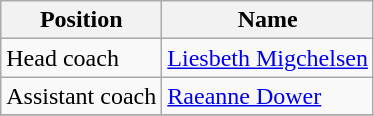<table class="wikitable">
<tr>
<th>Position</th>
<th>Name</th>
</tr>
<tr>
<td>Head coach</td>
<td> <a href='#'>Liesbeth Migchelsen</a></td>
</tr>
<tr>
<td>Assistant coach</td>
<td> <a href='#'>Raeanne Dower</a></td>
</tr>
<tr>
</tr>
</table>
